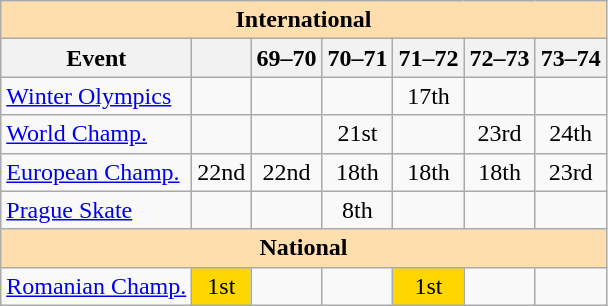<table class="wikitable" style="text-align:center">
<tr>
<th style="background-color: #ffdead; " colspan=7 align=center>International</th>
</tr>
<tr>
<th>Event</th>
<th></th>
<th>69–70</th>
<th>70–71</th>
<th>71–72</th>
<th>72–73</th>
<th>73–74</th>
</tr>
<tr>
<td align=left><a href='#'>Winter Olympics</a></td>
<td></td>
<td></td>
<td></td>
<td>17th</td>
<td></td>
<td></td>
</tr>
<tr>
<td align=left><a href='#'>World Champ.</a></td>
<td></td>
<td></td>
<td>21st</td>
<td></td>
<td>23rd</td>
<td>24th</td>
</tr>
<tr>
<td align=left><a href='#'>European Champ.</a></td>
<td>22nd</td>
<td>22nd</td>
<td>18th</td>
<td>18th</td>
<td>18th</td>
<td>23rd</td>
</tr>
<tr>
<td align=left><a href='#'>Prague Skate</a></td>
<td></td>
<td></td>
<td>8th</td>
<td></td>
<td></td>
<td></td>
</tr>
<tr>
<th style="background-color: #ffdead; " colspan=7 align=center>National</th>
</tr>
<tr>
<td align=left><a href='#'>Romanian Champ.</a></td>
<td bgcolor=gold>1st</td>
<td></td>
<td></td>
<td bgcolor=gold>1st</td>
<td></td>
<td></td>
</tr>
</table>
